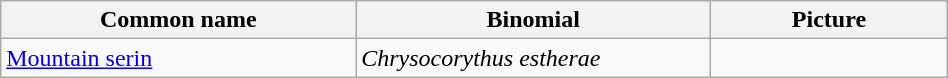<table width=50% class="wikitable">
<tr>
<th width=30%>Common name</th>
<th width=30%>Binomial</th>
<th width=20%>Picture</th>
</tr>
<tr>
<td><a href='#'>Mountain serin</a></td>
<td><em>Chrysocorythus estherae</em></td>
<td></td>
</tr>
</table>
